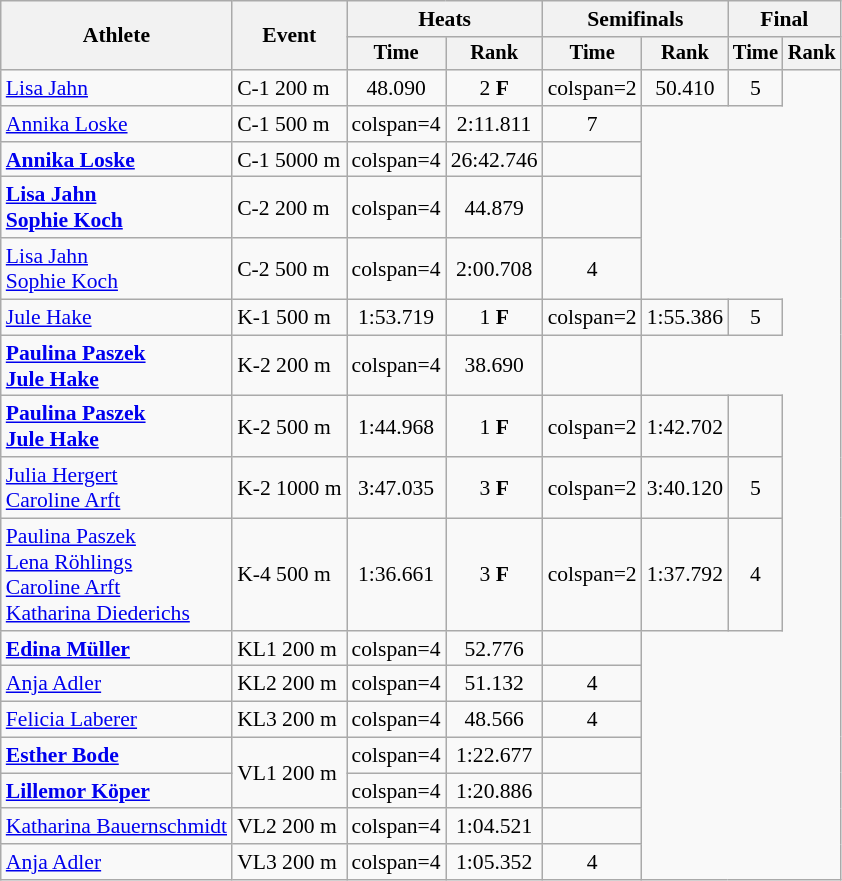<table class=wikitable style="font-size:90%">
<tr>
<th rowspan="2">Athlete</th>
<th rowspan="2">Event</th>
<th colspan=2>Heats</th>
<th colspan=2>Semifinals</th>
<th colspan=2>Final</th>
</tr>
<tr style="font-size:95%">
<th>Time</th>
<th>Rank</th>
<th>Time</th>
<th>Rank</th>
<th>Time</th>
<th>Rank</th>
</tr>
<tr align=center>
<td align=left><a href='#'>Lisa Jahn</a></td>
<td align=left>C-1 200 m</td>
<td>48.090</td>
<td>2 <strong>F</strong></td>
<td>colspan=2</td>
<td>50.410</td>
<td>5</td>
</tr>
<tr align=center>
<td align=left><a href='#'>Annika Loske</a></td>
<td align=left>C-1 500 m</td>
<td>colspan=4</td>
<td>2:11.811</td>
<td>7</td>
</tr>
<tr align=center>
<td align=left><strong><a href='#'>Annika Loske</a></strong></td>
<td align=left>C-1 5000 m</td>
<td>colspan=4</td>
<td>26:42.746</td>
<td></td>
</tr>
<tr align=center>
<td align=left><strong><a href='#'>Lisa Jahn</a><br><a href='#'>Sophie Koch</a></strong></td>
<td align=left>C-2 200 m</td>
<td>colspan=4</td>
<td>44.879</td>
<td></td>
</tr>
<tr align=center>
<td align=left><a href='#'>Lisa Jahn</a><br><a href='#'>Sophie Koch</a></td>
<td align=left>C-2 500 m</td>
<td>colspan=4</td>
<td>2:00.708</td>
<td>4</td>
</tr>
<tr align=center>
<td align=left><a href='#'>Jule Hake</a></td>
<td align=left>K-1 500 m</td>
<td>1:53.719</td>
<td>1 <strong>F</strong></td>
<td>colspan=2</td>
<td>1:55.386</td>
<td>5</td>
</tr>
<tr align=center>
<td align=left><strong><a href='#'>Paulina Paszek</a><br><a href='#'>Jule Hake</a></strong></td>
<td align=left>K-2 200 m</td>
<td>colspan=4</td>
<td>38.690</td>
<td></td>
</tr>
<tr align=center>
<td align=left><strong><a href='#'>Paulina Paszek</a><br><a href='#'>Jule Hake</a></strong></td>
<td align=left>K-2 500 m</td>
<td>1:44.968</td>
<td>1 <strong>F</strong></td>
<td>colspan=2</td>
<td>1:42.702</td>
<td></td>
</tr>
<tr align=center>
<td align=left><a href='#'>Julia Hergert</a><br><a href='#'>Caroline Arft</a></td>
<td align=left>K-2 1000 m</td>
<td>3:47.035</td>
<td>3 <strong>F</strong></td>
<td>colspan=2</td>
<td>3:40.120</td>
<td>5</td>
</tr>
<tr align=center>
<td align=left><a href='#'>Paulina Paszek</a><br><a href='#'>Lena Röhlings</a><br><a href='#'>Caroline Arft</a><br><a href='#'>Katharina Diederichs</a></td>
<td align=left>K-4 500 m</td>
<td>1:36.661</td>
<td>3 <strong>F</strong></td>
<td>colspan=2</td>
<td>1:37.792</td>
<td>4</td>
</tr>
<tr align=center>
<td align=left><strong><a href='#'>Edina Müller</a></strong></td>
<td align=left>KL1 200 m</td>
<td>colspan=4</td>
<td>52.776</td>
<td></td>
</tr>
<tr align=center>
<td align=left><a href='#'>Anja Adler</a></td>
<td align=left>KL2 200 m</td>
<td>colspan=4</td>
<td>51.132</td>
<td>4</td>
</tr>
<tr align=center>
<td align=left><a href='#'>Felicia Laberer</a></td>
<td align=left>KL3 200 m</td>
<td>colspan=4</td>
<td>48.566</td>
<td>4</td>
</tr>
<tr align=center>
<td align=left><strong><a href='#'>Esther Bode</a></strong></td>
<td align=left rowspan=2>VL1 200 m</td>
<td>colspan=4</td>
<td>1:22.677</td>
<td></td>
</tr>
<tr align=center>
<td align=left><strong><a href='#'>Lillemor Köper</a></strong></td>
<td>colspan=4</td>
<td>1:20.886</td>
<td></td>
</tr>
<tr align=center>
<td align=left><a href='#'>Katharina Bauernschmidt</a></td>
<td align=left>VL2 200 m</td>
<td>colspan=4</td>
<td>1:04.521</td>
<td></td>
</tr>
<tr align=center>
<td align=left><a href='#'>Anja Adler</a></td>
<td align=left>VL3 200 m</td>
<td>colspan=4</td>
<td>1:05.352</td>
<td>4</td>
</tr>
</table>
